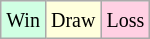<table class="wikitable">
<tr>
<td style="background:#d0ffe3;"><small>Win</small></td>
<td style="background:#ffd;"><small>Draw</small></td>
<td style="background:#ffd0e3;"><small>Loss</small></td>
</tr>
</table>
